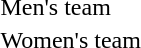<table>
<tr>
<td rowspan=2>Men's team<br></td>
<td rowspan=2></td>
<td rowspan=2></td>
<td></td>
</tr>
<tr>
<td></td>
</tr>
<tr>
<td rowspan=2>Women's team<br></td>
<td rowspan=2></td>
<td rowspan=2></td>
<td></td>
</tr>
<tr>
<td></td>
</tr>
</table>
